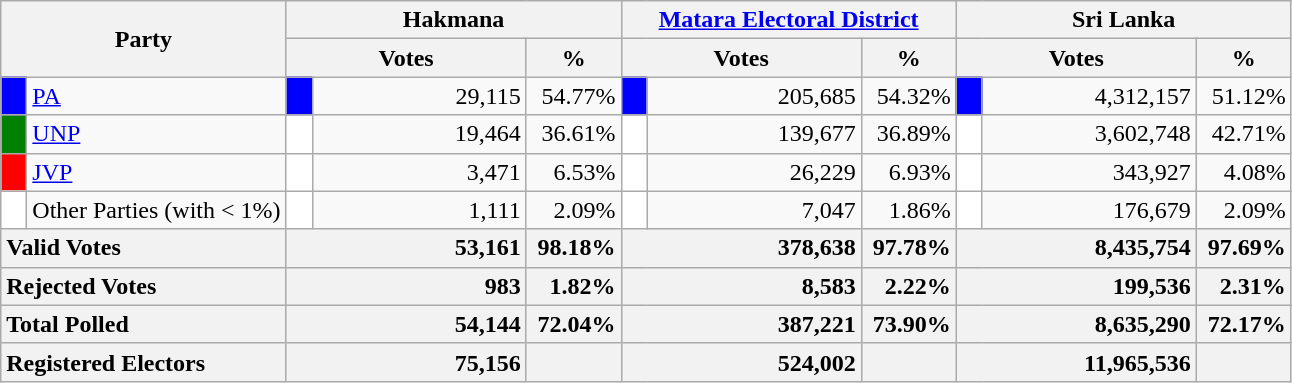<table class="wikitable">
<tr>
<th colspan="2" width="144px"rowspan="2">Party</th>
<th colspan="3" width="216px">Hakmana</th>
<th colspan="3" width="216px"><a href='#'>Matara Electoral District</a></th>
<th colspan="3" width="216px">Sri Lanka</th>
</tr>
<tr>
<th colspan="2" width="144px">Votes</th>
<th>%</th>
<th colspan="2" width="144px">Votes</th>
<th>%</th>
<th colspan="2" width="144px">Votes</th>
<th>%</th>
</tr>
<tr>
<td style="background-color:blue;" width="10px"></td>
<td style="text-align:left;"><a href='#'>PA</a></td>
<td style="background-color:blue;" width="10px"></td>
<td style="text-align:right;">29,115</td>
<td style="text-align:right;">54.77%</td>
<td style="background-color:blue;" width="10px"></td>
<td style="text-align:right;">205,685</td>
<td style="text-align:right;">54.32%</td>
<td style="background-color:blue;" width="10px"></td>
<td style="text-align:right;">4,312,157</td>
<td style="text-align:right;">51.12%</td>
</tr>
<tr>
<td style="background-color:green;" width="10px"></td>
<td style="text-align:left;"><a href='#'>UNP</a></td>
<td style="background-color:white;" width="10px"></td>
<td style="text-align:right;">19,464</td>
<td style="text-align:right;">36.61%</td>
<td style="background-color:white;" width="10px"></td>
<td style="text-align:right;">139,677</td>
<td style="text-align:right;">36.89%</td>
<td style="background-color:white;" width="10px"></td>
<td style="text-align:right;">3,602,748</td>
<td style="text-align:right;">42.71%</td>
</tr>
<tr>
<td style="background-color:red;" width="10px"></td>
<td style="text-align:left;"><a href='#'>JVP</a></td>
<td style="background-color:white;" width="10px"></td>
<td style="text-align:right;">3,471</td>
<td style="text-align:right;">6.53%</td>
<td style="background-color:white;" width="10px"></td>
<td style="text-align:right;">26,229</td>
<td style="text-align:right;">6.93%</td>
<td style="background-color:white;" width="10px"></td>
<td style="text-align:right;">343,927</td>
<td style="text-align:right;">4.08%</td>
</tr>
<tr>
<td style="background-color:white;" width="10px"></td>
<td style="text-align:left;">Other Parties (with < 1%)</td>
<td style="background-color:white;" width="10px"></td>
<td style="text-align:right;">1,111</td>
<td style="text-align:right;">2.09%</td>
<td style="background-color:white;" width="10px"></td>
<td style="text-align:right;">7,047</td>
<td style="text-align:right;">1.86%</td>
<td style="background-color:white;" width="10px"></td>
<td style="text-align:right;">176,679</td>
<td style="text-align:right;">2.09%</td>
</tr>
<tr>
<th colspan="2" width="144px"style="text-align:left;">Valid Votes</th>
<th style="text-align:right;"colspan="2" width="144px">53,161</th>
<th style="text-align:right;">98.18%</th>
<th style="text-align:right;"colspan="2" width="144px">378,638</th>
<th style="text-align:right;">97.78%</th>
<th style="text-align:right;"colspan="2" width="144px">8,435,754</th>
<th style="text-align:right;">97.69%</th>
</tr>
<tr>
<th colspan="2" width="144px"style="text-align:left;">Rejected Votes</th>
<th style="text-align:right;"colspan="2" width="144px">983</th>
<th style="text-align:right;">1.82%</th>
<th style="text-align:right;"colspan="2" width="144px">8,583</th>
<th style="text-align:right;">2.22%</th>
<th style="text-align:right;"colspan="2" width="144px">199,536</th>
<th style="text-align:right;">2.31%</th>
</tr>
<tr>
<th colspan="2" width="144px"style="text-align:left;">Total Polled</th>
<th style="text-align:right;"colspan="2" width="144px">54,144</th>
<th style="text-align:right;">72.04%</th>
<th style="text-align:right;"colspan="2" width="144px">387,221</th>
<th style="text-align:right;">73.90%</th>
<th style="text-align:right;"colspan="2" width="144px">8,635,290</th>
<th style="text-align:right;">72.17%</th>
</tr>
<tr>
<th colspan="2" width="144px"style="text-align:left;">Registered Electors</th>
<th style="text-align:right;"colspan="2" width="144px">75,156</th>
<th></th>
<th style="text-align:right;"colspan="2" width="144px">524,002</th>
<th></th>
<th style="text-align:right;"colspan="2" width="144px">11,965,536</th>
<th></th>
</tr>
</table>
